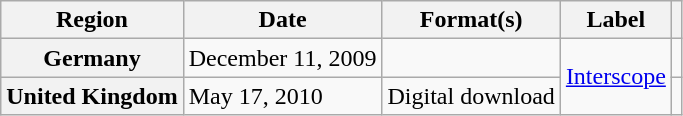<table class="wikitable plainrowheaders">
<tr>
<th scope="col">Region</th>
<th scope="col">Date</th>
<th scope="col">Format(s)</th>
<th scope="col">Label</th>
<th scope="col"></th>
</tr>
<tr>
<th scope="row">Germany</th>
<td>December 11, 2009</td>
<td></td>
<td rowspan=2><a href='#'>Interscope</a></td>
<td></td>
</tr>
<tr>
<th scope="row">United Kingdom</th>
<td>May 17, 2010</td>
<td>Digital download</td>
<td></td>
</tr>
</table>
